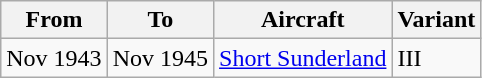<table class="wikitable">
<tr>
<th>From</th>
<th>To</th>
<th>Aircraft</th>
<th>Variant</th>
</tr>
<tr>
<td>Nov 1943</td>
<td>Nov 1945</td>
<td><a href='#'>Short Sunderland</a></td>
<td>III</td>
</tr>
</table>
